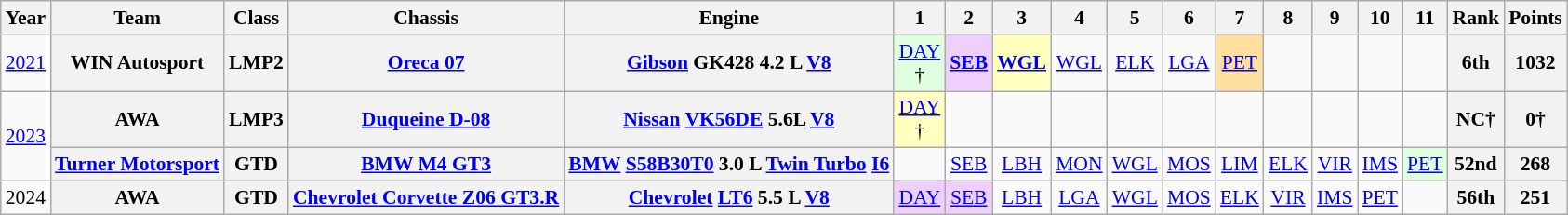<table class="wikitable" style="text-align:center; font-size:90%">
<tr>
<th>Year</th>
<th>Team</th>
<th>Class</th>
<th>Chassis</th>
<th>Engine</th>
<th>1</th>
<th>2</th>
<th>3</th>
<th>4</th>
<th>5</th>
<th>6</th>
<th>7</th>
<th>8</th>
<th>9</th>
<th>10</th>
<th>11</th>
<th>Rank</th>
<th>Points</th>
</tr>
<tr>
<td><a href='#'>2021</a></td>
<th>WIN Autosport</th>
<th>LMP2</th>
<th><a href='#'>Oreca 07</a></th>
<th><a href='#'>Gibson</a> GK428 4.2 L <a href='#'>V8</a></th>
<td style="background:#dfffdf;"><a href='#'>DAY</a><br>†</td>
<td style="background:#efcfff;"><strong><a href='#'>SEB</a></strong><br></td>
<td style="background:#ffffbf;"><strong><a href='#'>WGL</a></strong><br></td>
<td style="background:#;"><a href='#'>WGL</a><br></td>
<td style="background:#;"><a href='#'>ELK</a><br></td>
<td style="background:#;"><a href='#'>LGA</a><br></td>
<td style="background:#ffdf9f;"><a href='#'>PET</a><br></td>
<td></td>
<td></td>
<td></td>
<td></td>
<th>6th</th>
<th>1032</th>
</tr>
<tr>
<td rowspan=2><a href='#'>2023</a></td>
<th>AWA</th>
<th>LMP3</th>
<th><a href='#'>Duqueine D-08</a></th>
<th><a href='#'>Nissan</a> <a href='#'>VK56DE</a> 5.6L <a href='#'>V8</a></th>
<td style="background:#ffffbf;"><a href='#'>DAY</a><br>†</td>
<td></td>
<td></td>
<td></td>
<td></td>
<td></td>
<td></td>
<td></td>
<td></td>
<td></td>
<td></td>
<th>NC†</th>
<th>0†</th>
</tr>
<tr>
<th><a href='#'>Turner Motorsport</a></th>
<th>GTD</th>
<th><a href='#'>BMW M4 GT3</a></th>
<th><a href='#'>BMW</a> <a href='#'>S58B30T0</a> 3.0 L <a href='#'>Twin Turbo</a> <a href='#'>I6</a></th>
<td></td>
<td style="background:#;"><a href='#'>SEB</a><br></td>
<td style="background:#;"><a href='#'>LBH</a><br></td>
<td style="background:#;"><a href='#'>MON</a><br></td>
<td style="background:#;"><a href='#'>WGL</a><br></td>
<td style="background:#;"><a href='#'>MOS</a><br></td>
<td style="background:#;"><a href='#'>LIM</a><br></td>
<td style="background:#;"><a href='#'>ELK</a><br></td>
<td style="background:#;"><a href='#'>VIR</a><br></td>
<td style="background:#;"><a href='#'>IMS</a><br></td>
<td style="background:#DFFFDF;"><a href='#'>PET</a><br></td>
<th>52nd</th>
<th>268</th>
</tr>
<tr>
<td>2024</td>
<th>AWA</th>
<th>GTD</th>
<th><a href='#'>Chevrolet Corvette Z06 GT3.R</a></th>
<th><a href='#'>Chevrolet</a> <a href='#'>LT6</a> 5.5 L <a href='#'>V8</a></th>
<td style="background:#efcfff;"><a href='#'>DAY</a><br></td>
<td style="background:#efcfff;"><a href='#'>SEB</a><br></td>
<td style="background:#;"><a href='#'>LBH</a><br></td>
<td style="background:#;"><a href='#'>LGA</a><br></td>
<td style="background:#;"><a href='#'>WGL</a><br></td>
<td style="background:#;"><a href='#'>MOS</a><br></td>
<td style="background:#;"><a href='#'>ELK</a><br></td>
<td style="background:#;"><a href='#'>VIR</a><br></td>
<td style="background:#;"><a href='#'>IMS</a><br></td>
<td style="background:#;"><a href='#'>PET</a><br></td>
<td></td>
<th>56th</th>
<th>251</th>
</tr>
</table>
